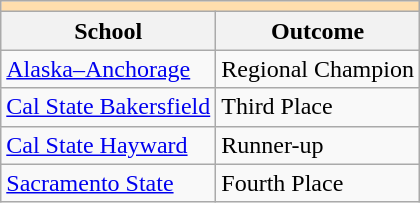<table class="wikitable" style="float:left; margin-right:1em;">
<tr>
<th colspan="3" style="background:#ffdead;"></th>
</tr>
<tr>
<th>School</th>
<th>Outcome</th>
</tr>
<tr>
<td><a href='#'>Alaska–Anchorage</a></td>
<td>Regional Champion</td>
</tr>
<tr>
<td><a href='#'>Cal State Bakersfield</a></td>
<td>Third Place</td>
</tr>
<tr>
<td><a href='#'>Cal State Hayward</a></td>
<td>Runner-up</td>
</tr>
<tr>
<td><a href='#'>Sacramento State</a></td>
<td>Fourth Place</td>
</tr>
</table>
